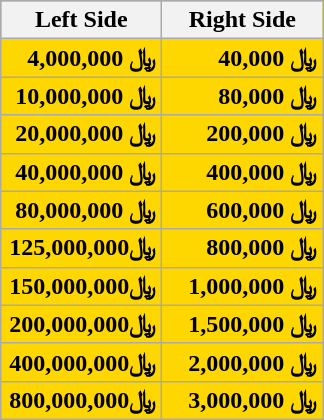<table class="wikitable" style="background: gold; text-align: right">
<tr>
<th width=100px>Left Side</th>
<th width=100px>Right Side</th>
</tr>
<tr>
<td><strong>﷼ 4,000,000</strong></td>
<td><strong>﷼ 40,000</strong></td>
</tr>
<tr>
<td><strong>10,0﷼ 00,000</strong></td>
<td><strong>﷼ 80,000</strong></td>
</tr>
<tr>
<td><strong>﷼ 20,000,000</strong></td>
<td><strong>﷼ 200,000</strong></td>
</tr>
<tr>
<td><strong>﷼ 40,000,000</strong></td>
<td><strong>﷼ 400,000</strong></td>
</tr>
<tr>
<td><strong>﷼ 80,000,000</strong></td>
<td><strong>﷼ 600,000</strong></td>
</tr>
<tr>
<td><strong>125,000,000﷼ </strong></td>
<td><strong>﷼ 800,000</strong></td>
</tr>
<tr>
<td><strong>150,000,000﷼ </strong></td>
<td><strong>﷼ 1,000,000</strong></td>
</tr>
<tr>
<td><strong>200,000,000﷼ </strong></td>
<td><strong>﷼ 1,500,000</strong></td>
</tr>
<tr>
<td><strong>400,000,000﷼ </strong></td>
<td><strong>2,0﷼ 00,000</strong></td>
</tr>
<tr>
<td><strong>800,000,000﷼ </strong></td>
<td><strong>﷼ 3,000,000</strong></td>
</tr>
</table>
